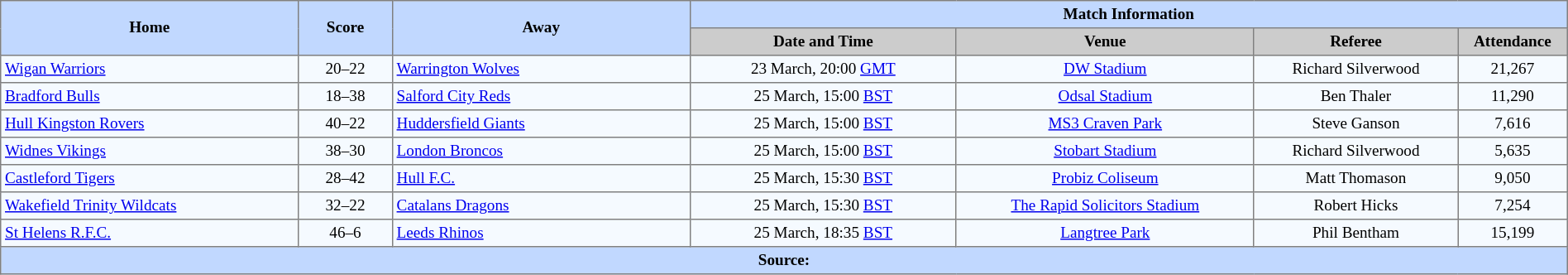<table border=1 style="border-collapse:collapse; font-size:80%; text-align:center;" cellpadding=3 cellspacing=0 width=100%>
<tr bgcolor=#C1D8FF>
<th rowspan=2 width=19%>Home</th>
<th rowspan=2 width=6%>Score</th>
<th rowspan=2 width=19%>Away</th>
<th colspan=6>Match Information</th>
</tr>
<tr bgcolor=#CCCCCC>
<th width=17%>Date and Time</th>
<th width=19%>Venue</th>
<th width=13%>Referee</th>
<th width=7%>Attendance</th>
</tr>
<tr bgcolor=#F5FAFF>
<td align=left> <a href='#'>Wigan Warriors</a></td>
<td>20–22</td>
<td align=left> <a href='#'>Warrington Wolves</a></td>
<td>23 March, 20:00 <a href='#'>GMT</a></td>
<td><a href='#'>DW Stadium</a></td>
<td>Richard Silverwood</td>
<td>21,267</td>
</tr>
<tr bgcolor=#F5FAFF>
<td align=left> <a href='#'>Bradford Bulls</a></td>
<td>18–38</td>
<td align=left> <a href='#'>Salford City Reds</a></td>
<td>25 March, 15:00 <a href='#'>BST</a></td>
<td><a href='#'>Odsal Stadium</a></td>
<td>Ben Thaler</td>
<td>11,290</td>
</tr>
<tr bgcolor=#F5FAFF>
<td align=left> <a href='#'>Hull Kingston Rovers</a></td>
<td>40–22</td>
<td align=left> <a href='#'>Huddersfield Giants</a></td>
<td>25 March, 15:00 <a href='#'>BST</a></td>
<td><a href='#'>MS3 Craven Park</a></td>
<td>Steve Ganson</td>
<td>7,616</td>
</tr>
<tr bgcolor=#F5FAFF>
<td align=left> <a href='#'>Widnes Vikings</a></td>
<td>38–30</td>
<td align=left> <a href='#'>London Broncos</a></td>
<td>25 March, 15:00 <a href='#'>BST</a></td>
<td><a href='#'>Stobart Stadium</a></td>
<td>Richard Silverwood</td>
<td>5,635</td>
</tr>
<tr bgcolor=#F5FAFF>
<td align=left> <a href='#'>Castleford Tigers</a></td>
<td>28–42</td>
<td align=left> <a href='#'>Hull F.C.</a></td>
<td>25 March, 15:30 <a href='#'>BST</a></td>
<td><a href='#'>Probiz Coliseum</a></td>
<td>Matt Thomason</td>
<td>9,050</td>
</tr>
<tr bgcolor=#F5FAFF>
<td align=left> <a href='#'>Wakefield Trinity Wildcats</a></td>
<td>32–22</td>
<td align=left> <a href='#'>Catalans Dragons</a></td>
<td>25 March, 15:30 <a href='#'>BST</a></td>
<td><a href='#'>The Rapid Solicitors Stadium</a></td>
<td>Robert Hicks</td>
<td>7,254</td>
</tr>
<tr bgcolor=#F5FAFF>
<td align=left> <a href='#'>St Helens R.F.C.</a></td>
<td>46–6</td>
<td align=left> <a href='#'>Leeds Rhinos</a></td>
<td>25 March, 18:35 <a href='#'>BST</a></td>
<td><a href='#'>Langtree Park</a></td>
<td>Phil Bentham</td>
<td>15,199</td>
</tr>
<tr bgcolor=#C1D8FF>
<th colspan=12>Source:</th>
</tr>
</table>
